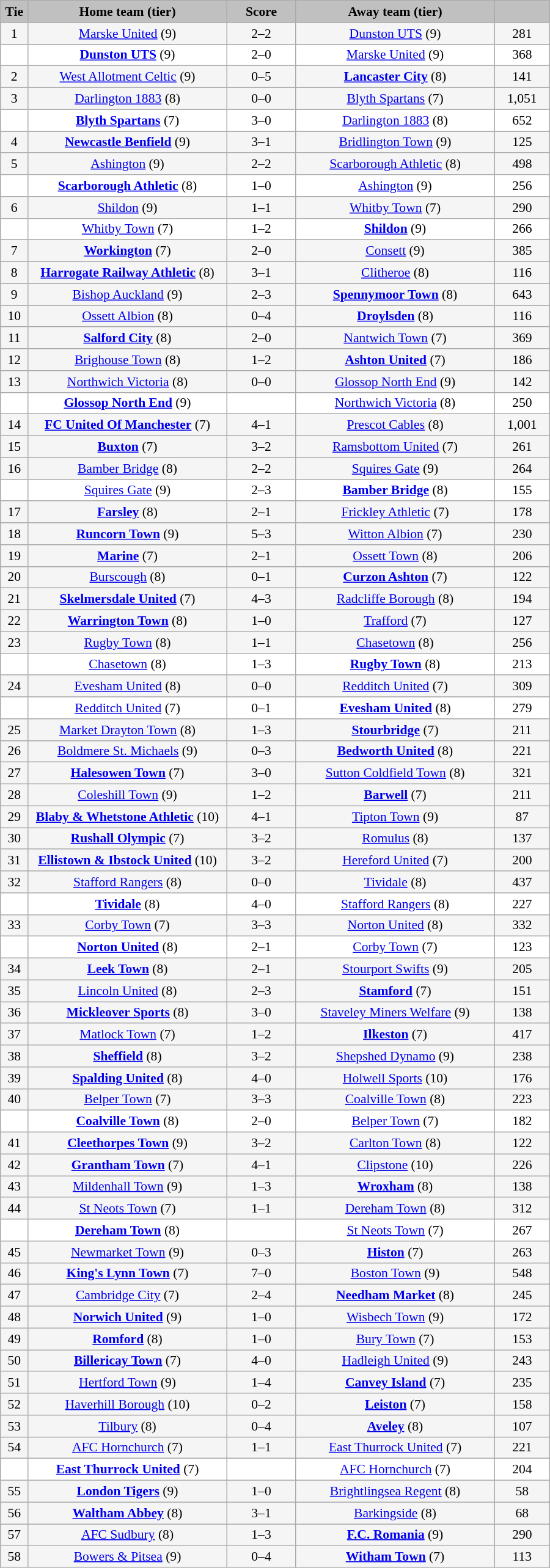<table class="wikitable" style="width: 600px; background:WhiteSmoke; text-align:center; font-size:90%">
<tr>
<td scope="col" style="width:  5.00%; background:silver;"><strong>Tie</strong></td>
<td scope="col" style="width: 36.25%; background:silver;"><strong>Home team (tier)</strong></td>
<td scope="col" style="width: 12.50%; background:silver;"><strong>Score</strong></td>
<td scope="col" style="width: 36.25%; background:silver;"><strong>Away team (tier)</strong></td>
<td scope="col" style="width: 10.00%; background:silver;"><strong></strong></td>
</tr>
<tr>
<td>1</td>
<td><a href='#'>Marske United</a> (9)</td>
<td>2–2</td>
<td><a href='#'>Dunston UTS</a> (9)</td>
<td>281</td>
</tr>
<tr style="background:white;">
<td><em></em></td>
<td><strong><a href='#'>Dunston UTS</a></strong> (9)</td>
<td>2–0</td>
<td><a href='#'>Marske United</a> (9)</td>
<td>368</td>
</tr>
<tr>
<td>2</td>
<td><a href='#'>West Allotment Celtic</a> (9)</td>
<td>0–5</td>
<td><strong><a href='#'>Lancaster City</a></strong> (8)</td>
<td>141</td>
</tr>
<tr>
<td>3</td>
<td><a href='#'>Darlington 1883</a> (8)</td>
<td>0–0</td>
<td><a href='#'>Blyth Spartans</a> (7)</td>
<td>1,051</td>
</tr>
<tr style="background:white;">
<td><em></em></td>
<td><strong><a href='#'>Blyth Spartans</a></strong> (7)</td>
<td>3–0</td>
<td><a href='#'>Darlington 1883</a> (8)</td>
<td>652</td>
</tr>
<tr>
<td>4</td>
<td><strong><a href='#'>Newcastle Benfield</a></strong> (9)</td>
<td>3–1</td>
<td><a href='#'>Bridlington Town</a> (9)</td>
<td>125</td>
</tr>
<tr>
<td>5</td>
<td><a href='#'>Ashington</a> (9)</td>
<td>2–2</td>
<td><a href='#'>Scarborough Athletic</a> (8)</td>
<td>498</td>
</tr>
<tr style="background:white;">
<td><em></em></td>
<td><strong><a href='#'>Scarborough Athletic</a></strong> (8)</td>
<td>1–0</td>
<td><a href='#'>Ashington</a> (9)</td>
<td>256</td>
</tr>
<tr>
<td>6</td>
<td><a href='#'>Shildon</a> (9)</td>
<td>1–1</td>
<td><a href='#'>Whitby Town</a> (7)</td>
<td>290</td>
</tr>
<tr style="background:white;">
<td><em></em></td>
<td><a href='#'>Whitby Town</a> (7)</td>
<td>1–2</td>
<td><strong><a href='#'>Shildon</a></strong> (9)</td>
<td>266</td>
</tr>
<tr>
<td>7</td>
<td><strong><a href='#'>Workington</a></strong> (7)</td>
<td>2–0</td>
<td><a href='#'>Consett</a> (9)</td>
<td>385</td>
</tr>
<tr>
<td>8</td>
<td><strong><a href='#'>Harrogate Railway Athletic</a></strong> (8)</td>
<td>3–1</td>
<td><a href='#'>Clitheroe</a> (8)</td>
<td>116</td>
</tr>
<tr>
<td>9</td>
<td><a href='#'>Bishop Auckland</a> (9)</td>
<td>2–3</td>
<td><strong><a href='#'>Spennymoor Town</a></strong> (8)</td>
<td>643</td>
</tr>
<tr>
<td>10</td>
<td><a href='#'>Ossett Albion</a> (8)</td>
<td>0–4</td>
<td><strong><a href='#'>Droylsden</a></strong> (8)</td>
<td>116</td>
</tr>
<tr>
<td>11</td>
<td><strong><a href='#'>Salford City</a></strong> (8)</td>
<td>2–0</td>
<td><a href='#'>Nantwich Town</a> (7)</td>
<td>369</td>
</tr>
<tr>
<td>12</td>
<td><a href='#'>Brighouse Town</a> (8)</td>
<td>1–2</td>
<td><strong><a href='#'>Ashton United</a></strong> (7)</td>
<td>186</td>
</tr>
<tr>
<td>13</td>
<td><a href='#'>Northwich Victoria</a> (8)</td>
<td>0–0</td>
<td><a href='#'>Glossop North End</a> (9)</td>
<td>142</td>
</tr>
<tr style="background:white;">
<td><em></em></td>
<td><strong><a href='#'>Glossop North End</a></strong> (9)</td>
<td></td>
<td><a href='#'>Northwich Victoria</a> (8)</td>
<td>250</td>
</tr>
<tr>
<td>14</td>
<td><strong><a href='#'>FC United Of Manchester</a></strong> (7)</td>
<td>4–1</td>
<td><a href='#'>Prescot Cables</a> (8)</td>
<td>1,001</td>
</tr>
<tr>
<td>15</td>
<td><strong><a href='#'>Buxton</a></strong> (7)</td>
<td>3–2</td>
<td><a href='#'>Ramsbottom United</a> (7)</td>
<td>261</td>
</tr>
<tr>
<td>16</td>
<td><a href='#'>Bamber Bridge</a> (8)</td>
<td>2–2</td>
<td><a href='#'>Squires Gate</a> (9)</td>
<td>264</td>
</tr>
<tr style="background:white;">
<td><em></em></td>
<td><a href='#'>Squires Gate</a> (9)</td>
<td>2–3 </td>
<td><strong><a href='#'>Bamber Bridge</a></strong> (8)</td>
<td>155</td>
</tr>
<tr>
<td>17</td>
<td><strong><a href='#'>Farsley</a></strong> (8)</td>
<td>2–1</td>
<td><a href='#'>Frickley Athletic</a> (7)</td>
<td>178</td>
</tr>
<tr>
<td>18</td>
<td><strong><a href='#'>Runcorn Town</a></strong> (9)</td>
<td>5–3</td>
<td><a href='#'>Witton Albion</a> (7)</td>
<td>230</td>
</tr>
<tr>
<td>19</td>
<td><strong><a href='#'>Marine</a></strong> (7)</td>
<td>2–1</td>
<td><a href='#'>Ossett Town</a> (8)</td>
<td>206</td>
</tr>
<tr>
<td>20</td>
<td><a href='#'>Burscough</a> (8)</td>
<td>0–1</td>
<td><strong><a href='#'>Curzon Ashton</a></strong> (7)</td>
<td>122</td>
</tr>
<tr>
<td>21</td>
<td><strong><a href='#'>Skelmersdale United</a></strong> (7)</td>
<td>4–3</td>
<td><a href='#'>Radcliffe Borough</a> (8)</td>
<td>194</td>
</tr>
<tr>
<td>22</td>
<td><strong><a href='#'>Warrington Town</a></strong> (8)</td>
<td>1–0</td>
<td><a href='#'>Trafford</a> (7)</td>
<td>127</td>
</tr>
<tr>
<td>23</td>
<td><a href='#'>Rugby Town</a> (8)</td>
<td>1–1</td>
<td><a href='#'>Chasetown</a> (8)</td>
<td>256</td>
</tr>
<tr style="background:white;">
<td><em></em></td>
<td><a href='#'>Chasetown</a> (8)</td>
<td>1–3</td>
<td><strong><a href='#'>Rugby Town</a></strong> (8)</td>
<td>213</td>
</tr>
<tr>
<td>24</td>
<td><a href='#'>Evesham United</a> (8)</td>
<td>0–0</td>
<td><a href='#'>Redditch United</a> (7)</td>
<td>309</td>
</tr>
<tr style="background:white;">
<td><em></em></td>
<td><a href='#'>Redditch United</a> (7)</td>
<td>0–1</td>
<td><strong><a href='#'>Evesham United</a></strong> (8)</td>
<td>279</td>
</tr>
<tr>
<td>25</td>
<td><a href='#'>Market Drayton Town</a> (8)</td>
<td>1–3</td>
<td><strong><a href='#'>Stourbridge</a></strong> (7)</td>
<td>211</td>
</tr>
<tr>
<td>26</td>
<td><a href='#'>Boldmere St. Michaels</a> (9)</td>
<td>0–3</td>
<td><strong><a href='#'>Bedworth United</a></strong> (8)</td>
<td>221</td>
</tr>
<tr>
<td>27</td>
<td><strong><a href='#'>Halesowen Town</a></strong> (7)</td>
<td>3–0</td>
<td><a href='#'>Sutton Coldfield Town</a> (8)</td>
<td>321</td>
</tr>
<tr>
<td>28</td>
<td><a href='#'>Coleshill Town</a> (9)</td>
<td>1–2</td>
<td><strong><a href='#'>Barwell</a></strong> (7)</td>
<td>211</td>
</tr>
<tr>
<td>29</td>
<td><strong><a href='#'>Blaby & Whetstone Athletic</a></strong> (10)</td>
<td>4–1</td>
<td><a href='#'>Tipton Town</a> (9)</td>
<td>87</td>
</tr>
<tr>
<td>30</td>
<td><strong><a href='#'>Rushall Olympic</a></strong> (7)</td>
<td>3–2</td>
<td><a href='#'>Romulus</a> (8)</td>
<td>137</td>
</tr>
<tr>
<td>31</td>
<td><strong><a href='#'>Ellistown & Ibstock United</a></strong> (10)</td>
<td>3–2</td>
<td><a href='#'>Hereford United</a> (7)</td>
<td>200</td>
</tr>
<tr>
<td>32</td>
<td><a href='#'>Stafford Rangers</a> (8)</td>
<td>0–0</td>
<td><a href='#'>Tividale</a> (8)</td>
<td>437</td>
</tr>
<tr style="background:white;">
<td><em></em></td>
<td><strong><a href='#'>Tividale</a></strong> (8)</td>
<td>4–0</td>
<td><a href='#'>Stafford Rangers</a> (8)</td>
<td>227</td>
</tr>
<tr>
<td>33</td>
<td><a href='#'>Corby Town</a> (7)</td>
<td>3–3</td>
<td><a href='#'>Norton United</a> (8)</td>
<td>332</td>
</tr>
<tr style="background:white;">
<td><em></em></td>
<td><strong><a href='#'>Norton United</a></strong> (8)</td>
<td>2–1</td>
<td><a href='#'>Corby Town</a> (7)</td>
<td>123</td>
</tr>
<tr>
<td>34</td>
<td><strong><a href='#'>Leek Town</a></strong> (8)</td>
<td>2–1</td>
<td><a href='#'>Stourport Swifts</a> (9)</td>
<td>205</td>
</tr>
<tr>
<td>35</td>
<td><a href='#'>Lincoln United</a> (8)</td>
<td>2–3</td>
<td><strong><a href='#'>Stamford</a></strong> (7)</td>
<td>151</td>
</tr>
<tr>
<td>36</td>
<td><strong><a href='#'>Mickleover Sports</a></strong> (8)</td>
<td>3–0</td>
<td><a href='#'>Staveley Miners Welfare</a> (9)</td>
<td>138</td>
</tr>
<tr>
<td>37</td>
<td><a href='#'>Matlock Town</a> (7)</td>
<td>1–2</td>
<td><strong><a href='#'>Ilkeston</a></strong> (7)</td>
<td>417</td>
</tr>
<tr>
<td>38</td>
<td><strong><a href='#'>Sheffield</a></strong> (8)</td>
<td>3–2</td>
<td><a href='#'>Shepshed Dynamo</a> (9)</td>
<td>238</td>
</tr>
<tr>
<td>39</td>
<td><strong><a href='#'>Spalding United</a></strong> (8)</td>
<td>4–0</td>
<td><a href='#'>Holwell Sports</a> (10)</td>
<td>176</td>
</tr>
<tr>
<td>40</td>
<td><a href='#'>Belper Town</a> (7)</td>
<td>3–3</td>
<td><a href='#'>Coalville Town</a> (8)</td>
<td>223</td>
</tr>
<tr style="background:white;">
<td><em></em></td>
<td><strong><a href='#'>Coalville Town</a></strong> (8)</td>
<td>2–0</td>
<td><a href='#'>Belper Town</a> (7)</td>
<td>182</td>
</tr>
<tr>
<td>41</td>
<td><strong><a href='#'>Cleethorpes Town</a></strong> (9)</td>
<td>3–2</td>
<td><a href='#'>Carlton Town</a> (8)</td>
<td>122</td>
</tr>
<tr>
<td>42</td>
<td><strong><a href='#'>Grantham Town</a></strong> (7)</td>
<td>4–1</td>
<td><a href='#'>Clipstone</a> (10)</td>
<td>226</td>
</tr>
<tr>
<td>43</td>
<td><a href='#'>Mildenhall Town</a> (9)</td>
<td>1–3</td>
<td><strong><a href='#'>Wroxham</a></strong> (8)</td>
<td>138</td>
</tr>
<tr>
<td>44</td>
<td><a href='#'>St Neots Town</a> (7)</td>
<td>1–1</td>
<td><a href='#'>Dereham Town</a> (8)</td>
<td>312</td>
</tr>
<tr style="background:white;">
<td><em></em></td>
<td><strong><a href='#'>Dereham Town</a></strong> (8)</td>
<td></td>
<td><a href='#'>St Neots Town</a> (7)</td>
<td>267</td>
</tr>
<tr>
<td>45</td>
<td><a href='#'>Newmarket Town</a> (9)</td>
<td>0–3</td>
<td><strong><a href='#'>Histon</a></strong> (7)</td>
<td>263</td>
</tr>
<tr>
<td>46</td>
<td><strong><a href='#'>King's Lynn Town</a></strong> (7)</td>
<td>7–0</td>
<td><a href='#'>Boston Town</a> (9)</td>
<td>548</td>
</tr>
<tr>
<td>47</td>
<td><a href='#'>Cambridge City</a> (7)</td>
<td>2–4</td>
<td><strong><a href='#'>Needham Market</a></strong> (8)</td>
<td>245</td>
</tr>
<tr>
<td>48</td>
<td><strong><a href='#'>Norwich United</a></strong> (9)</td>
<td>1–0</td>
<td><a href='#'>Wisbech Town</a> (9)</td>
<td>172</td>
</tr>
<tr>
<td>49</td>
<td><strong><a href='#'>Romford</a></strong> (8)</td>
<td>1–0</td>
<td><a href='#'>Bury Town</a> (7)</td>
<td>153</td>
</tr>
<tr>
<td>50</td>
<td><strong><a href='#'>Billericay Town</a></strong> (7)</td>
<td>4–0</td>
<td><a href='#'>Hadleigh United</a> (9)</td>
<td>243</td>
</tr>
<tr>
<td>51</td>
<td><a href='#'>Hertford Town</a> (9)</td>
<td>1–4</td>
<td><strong><a href='#'>Canvey Island</a></strong> (7)</td>
<td>235</td>
</tr>
<tr>
<td>52</td>
<td><a href='#'>Haverhill Borough</a> (10)</td>
<td>0–2</td>
<td><strong><a href='#'>Leiston</a></strong> (7)</td>
<td>158</td>
</tr>
<tr>
<td>53</td>
<td><a href='#'>Tilbury</a> (8)</td>
<td>0–4</td>
<td><strong><a href='#'>Aveley</a></strong> (8)</td>
<td>107</td>
</tr>
<tr>
<td>54</td>
<td><a href='#'>AFC Hornchurch</a> (7)</td>
<td>1–1</td>
<td><a href='#'>East Thurrock United</a> (7)</td>
<td>221</td>
</tr>
<tr style="background:white;">
<td><em></em></td>
<td><strong><a href='#'>East Thurrock United</a></strong> (7)</td>
<td></td>
<td><a href='#'>AFC Hornchurch</a> (7)</td>
<td>204</td>
</tr>
<tr>
<td>55</td>
<td><strong><a href='#'>London Tigers</a></strong> (9)</td>
<td>1–0</td>
<td><a href='#'>Brightlingsea Regent</a> (8)</td>
<td>58</td>
</tr>
<tr>
<td>56</td>
<td><strong><a href='#'>Waltham Abbey</a></strong> (8)</td>
<td>3–1</td>
<td><a href='#'>Barkingside</a> (8)</td>
<td>68</td>
</tr>
<tr>
<td>57</td>
<td><a href='#'>AFC Sudbury</a> (8)</td>
<td>1–3</td>
<td><strong><a href='#'>F.C. Romania</a></strong> (9)</td>
<td>290</td>
</tr>
<tr>
<td>58</td>
<td><a href='#'>Bowers & Pitsea</a> (9)</td>
<td>0–4</td>
<td><strong><a href='#'>Witham Town</a></strong> (7)</td>
<td>113</td>
</tr>
</table>
